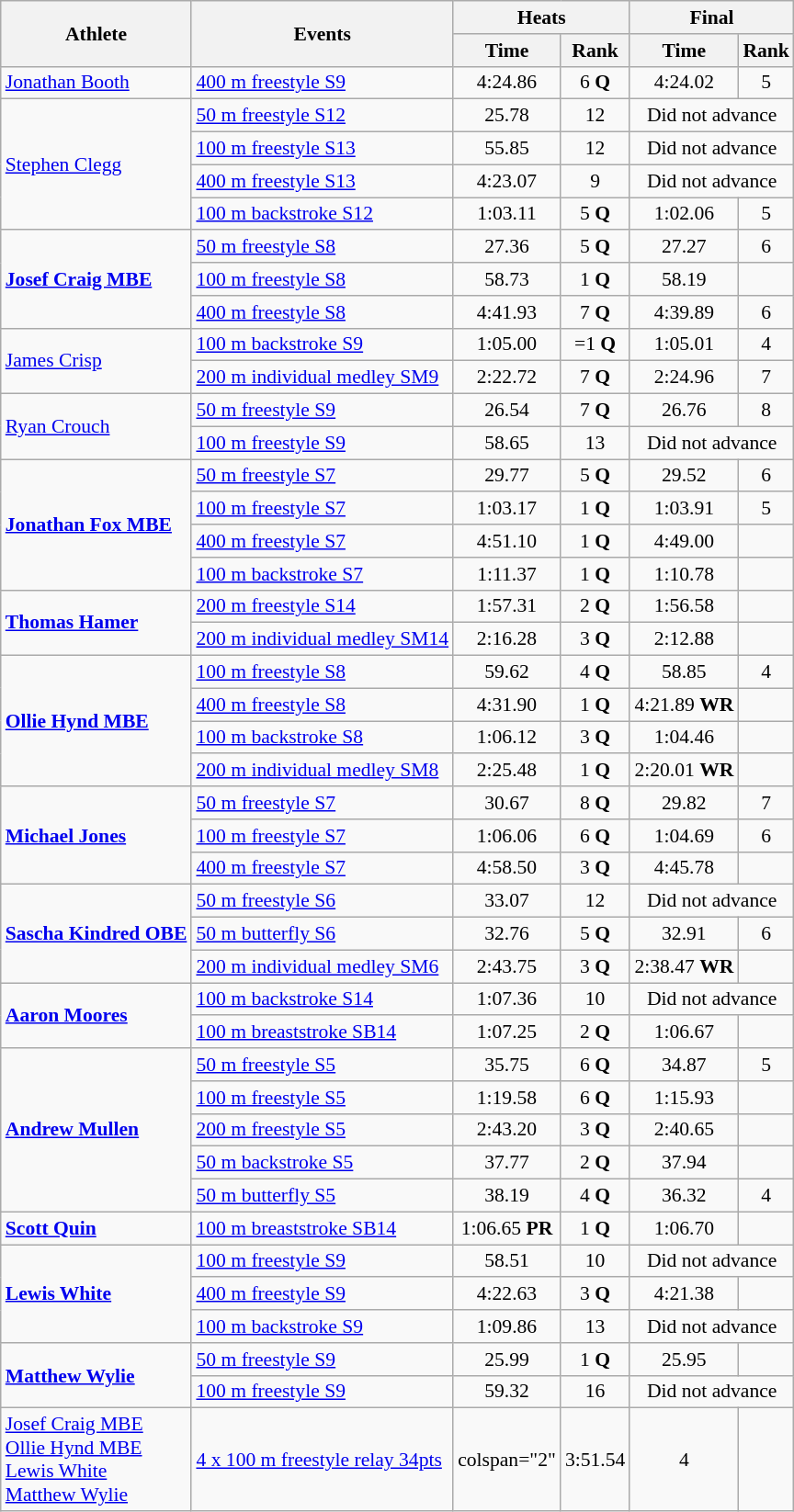<table class=wikitable style="font-size:90%">
<tr>
<th rowspan="2">Athlete</th>
<th rowspan="2">Events</th>
<th colspan="2">Heats</th>
<th colspan="2">Final</th>
</tr>
<tr>
<th>Time</th>
<th>Rank</th>
<th>Time</th>
<th>Rank</th>
</tr>
<tr align=center>
<td align=left><a href='#'>Jonathan Booth</a></td>
<td align=left><a href='#'>400 m freestyle S9</a></td>
<td>4:24.86</td>
<td>6 <strong>Q</strong></td>
<td>4:24.02</td>
<td>5</td>
</tr>
<tr align=center>
<td style="text-align:left;" rowspan="4"><a href='#'>Stephen Clegg</a></td>
<td align=left><a href='#'>50 m freestyle S12</a></td>
<td>25.78</td>
<td>12</td>
<td colspan="2">Did not advance</td>
</tr>
<tr align=center>
<td align=left><a href='#'>100 m freestyle S13</a></td>
<td>55.85</td>
<td>12</td>
<td colspan="2">Did not advance</td>
</tr>
<tr align=center>
<td align=left><a href='#'>400 m freestyle S13</a></td>
<td>4:23.07</td>
<td>9</td>
<td colspan="2">Did not advance</td>
</tr>
<tr align=center>
<td align=left><a href='#'>100 m backstroke S12</a></td>
<td>1:03.11</td>
<td>5 <strong>Q</strong></td>
<td>1:02.06</td>
<td>5</td>
</tr>
<tr align=center>
<td style="text-align:left;" rowspan="3"><strong><a href='#'>Josef Craig MBE</a></strong></td>
<td align=left><a href='#'>50 m freestyle S8</a></td>
<td>27.36</td>
<td>5 <strong>Q</strong></td>
<td>27.27</td>
<td>6</td>
</tr>
<tr align=center>
<td align=left><a href='#'>100 m freestyle S8</a></td>
<td>58.73</td>
<td>1 <strong>Q</strong></td>
<td>58.19</td>
<td></td>
</tr>
<tr align=center>
<td align=left><a href='#'>400 m freestyle S8</a></td>
<td>4:41.93</td>
<td>7 <strong>Q</strong></td>
<td>4:39.89</td>
<td>6</td>
</tr>
<tr align=center>
<td style="text-align:left;" rowspan="2"><a href='#'>James Crisp</a></td>
<td align=left><a href='#'>100 m backstroke S9</a></td>
<td>1:05.00</td>
<td>=1 <strong>Q</strong></td>
<td>1:05.01</td>
<td>4</td>
</tr>
<tr align=center>
<td align=left><a href='#'>200 m individual medley SM9</a></td>
<td>2:22.72</td>
<td>7 <strong>Q</strong></td>
<td>2:24.96</td>
<td>7</td>
</tr>
<tr align=center>
<td style="text-align:left;" rowspan="2"><a href='#'>Ryan Crouch</a></td>
<td align=left><a href='#'>50 m freestyle S9</a></td>
<td>26.54</td>
<td>7 <strong>Q</strong></td>
<td>26.76</td>
<td>8</td>
</tr>
<tr align=center>
<td align=left><a href='#'>100 m freestyle S9</a></td>
<td>58.65</td>
<td>13</td>
<td colspan="2">Did not advance</td>
</tr>
<tr align=center>
<td style="text-align:left;" rowspan="4"><strong><a href='#'>Jonathan Fox MBE</a></strong></td>
<td align=left><a href='#'>50 m freestyle S7</a></td>
<td>29.77</td>
<td>5 <strong>Q</strong></td>
<td>29.52</td>
<td>6</td>
</tr>
<tr align=center>
<td align=left><a href='#'>100 m freestyle S7</a></td>
<td>1:03.17</td>
<td>1 <strong>Q</strong></td>
<td>1:03.91</td>
<td>5</td>
</tr>
<tr align=center>
<td align=left><a href='#'>400 m freestyle S7</a></td>
<td>4:51.10</td>
<td>1 <strong>Q</strong></td>
<td>4:49.00</td>
<td></td>
</tr>
<tr align=center>
<td align=left><a href='#'>100 m backstroke S7</a></td>
<td>1:11.37</td>
<td>1 <strong>Q</strong></td>
<td>1:10.78</td>
<td></td>
</tr>
<tr align=center>
<td style="text-align:left;" rowspan="2"><strong><a href='#'>Thomas Hamer</a></strong></td>
<td align=left><a href='#'>200 m freestyle S14</a></td>
<td>1:57.31</td>
<td>2 <strong>Q</strong></td>
<td>1:56.58</td>
<td></td>
</tr>
<tr align=center>
<td align=left><a href='#'>200 m individual medley SM14</a></td>
<td>2:16.28</td>
<td>3 <strong>Q</strong></td>
<td>2:12.88</td>
<td></td>
</tr>
<tr align=center>
<td style="text-align:left;" rowspan="4"><strong><a href='#'>Ollie Hynd MBE</a></strong></td>
<td align=left><a href='#'>100 m freestyle S8</a></td>
<td>59.62</td>
<td>4 <strong>Q</strong></td>
<td>58.85</td>
<td>4</td>
</tr>
<tr align=center>
<td align=left><a href='#'>400 m freestyle S8</a></td>
<td>4:31.90</td>
<td>1 <strong>Q</strong></td>
<td>4:21.89 <strong>WR</strong></td>
<td></td>
</tr>
<tr align=center>
<td align=left><a href='#'>100 m backstroke S8</a></td>
<td>1:06.12</td>
<td>3 <strong>Q</strong></td>
<td>1:04.46</td>
<td></td>
</tr>
<tr align=center>
<td align=left><a href='#'>200 m individual medley SM8</a></td>
<td>2:25.48</td>
<td>1 <strong>Q</strong></td>
<td>2:20.01 <strong>WR</strong></td>
<td></td>
</tr>
<tr align=center>
<td style="text-align:left;" rowspan="3"><strong><a href='#'>Michael Jones</a></strong></td>
<td align=left><a href='#'>50 m freestyle S7</a></td>
<td>30.67</td>
<td>8 <strong>Q</strong></td>
<td>29.82</td>
<td>7</td>
</tr>
<tr align=center>
<td align=left><a href='#'>100 m freestyle S7</a></td>
<td>1:06.06</td>
<td>6 <strong>Q</strong></td>
<td>1:04.69</td>
<td>6</td>
</tr>
<tr align=center>
<td align=left><a href='#'>400 m freestyle S7</a></td>
<td>4:58.50</td>
<td>3 <strong>Q</strong></td>
<td>4:45.78</td>
<td></td>
</tr>
<tr align=center>
<td style="text-align:left;" rowspan="3"><strong><a href='#'>Sascha Kindred OBE</a></strong></td>
<td align=left><a href='#'>50 m freestyle S6</a></td>
<td>33.07</td>
<td>12</td>
<td colspan="2">Did not advance</td>
</tr>
<tr align=center>
<td align=left><a href='#'>50 m butterfly S6</a></td>
<td>32.76</td>
<td>5 <strong>Q</strong></td>
<td>32.91</td>
<td>6</td>
</tr>
<tr align=center>
<td align=left><a href='#'>200 m individual medley SM6</a></td>
<td>2:43.75</td>
<td>3 <strong>Q</strong></td>
<td>2:38.47 <strong>WR</strong></td>
<td></td>
</tr>
<tr align=center>
<td style="text-align:left;" rowspan="2"><strong><a href='#'>Aaron Moores</a></strong></td>
<td align=left><a href='#'>100 m backstroke S14</a></td>
<td>1:07.36</td>
<td>10</td>
<td colspan="2">Did not advance</td>
</tr>
<tr align=center>
<td align=left><a href='#'>100 m breaststroke SB14</a></td>
<td>1:07.25</td>
<td>2 <strong>Q</strong></td>
<td>1:06.67</td>
<td></td>
</tr>
<tr align=center>
<td style="text-align:left;" rowspan="5"><strong><a href='#'>Andrew Mullen</a></strong></td>
<td align=left><a href='#'>50 m freestyle S5</a></td>
<td>35.75</td>
<td>6 <strong>Q</strong></td>
<td>34.87</td>
<td>5</td>
</tr>
<tr align=center>
<td align=left><a href='#'>100 m freestyle S5</a></td>
<td>1:19.58</td>
<td>6 <strong>Q</strong></td>
<td>1:15.93</td>
<td></td>
</tr>
<tr align=center>
<td align=left><a href='#'>200 m freestyle S5</a></td>
<td>2:43.20</td>
<td>3 <strong>Q</strong></td>
<td>2:40.65</td>
<td></td>
</tr>
<tr align=center>
<td align=left><a href='#'>50 m backstroke S5</a></td>
<td>37.77</td>
<td>2 <strong>Q</strong></td>
<td>37.94</td>
<td></td>
</tr>
<tr align=center>
<td align=left><a href='#'>50 m butterfly S5</a></td>
<td>38.19</td>
<td>4 <strong>Q</strong></td>
<td>36.32</td>
<td>4</td>
</tr>
<tr align=center>
<td align=left><strong><a href='#'>Scott Quin</a></strong></td>
<td align=left><a href='#'>100 m breaststroke SB14</a></td>
<td>1:06.65 <strong>PR</strong></td>
<td>1 <strong>Q</strong></td>
<td>1:06.70</td>
<td></td>
</tr>
<tr align=center>
<td style="text-align:left;" rowspan="3"><strong><a href='#'>Lewis White</a></strong></td>
<td align=left><a href='#'>100 m freestyle S9</a></td>
<td>58.51</td>
<td>10</td>
<td colspan="2">Did not advance</td>
</tr>
<tr align=center>
<td align=left><a href='#'>400 m freestyle S9</a></td>
<td>4:22.63</td>
<td>3 <strong>Q</strong></td>
<td>4:21.38</td>
<td></td>
</tr>
<tr align=center>
<td align=left><a href='#'>100 m backstroke S9</a></td>
<td>1:09.86</td>
<td>13</td>
<td colspan="2">Did not advance</td>
</tr>
<tr align=center>
<td style="text-align:left;" rowspan="2"><strong><a href='#'>Matthew Wylie</a></strong></td>
<td align=left><a href='#'>50 m freestyle S9</a></td>
<td>25.99</td>
<td>1 <strong>Q</strong></td>
<td>25.95</td>
<td></td>
</tr>
<tr align=center>
<td align=left><a href='#'>100 m freestyle S9</a></td>
<td>59.32</td>
<td>16</td>
<td colspan="2">Did not advance</td>
</tr>
<tr align=center>
<td align=left><a href='#'>Josef Craig MBE</a><br><a href='#'>Ollie Hynd MBE</a><br><a href='#'>Lewis White</a><br><a href='#'>Matthew Wylie</a></td>
<td align=left><a href='#'>4 x 100 m freestyle relay 34pts</a></td>
<td>colspan="2" </td>
<td>3:51.54</td>
<td>4</td>
</tr>
</table>
